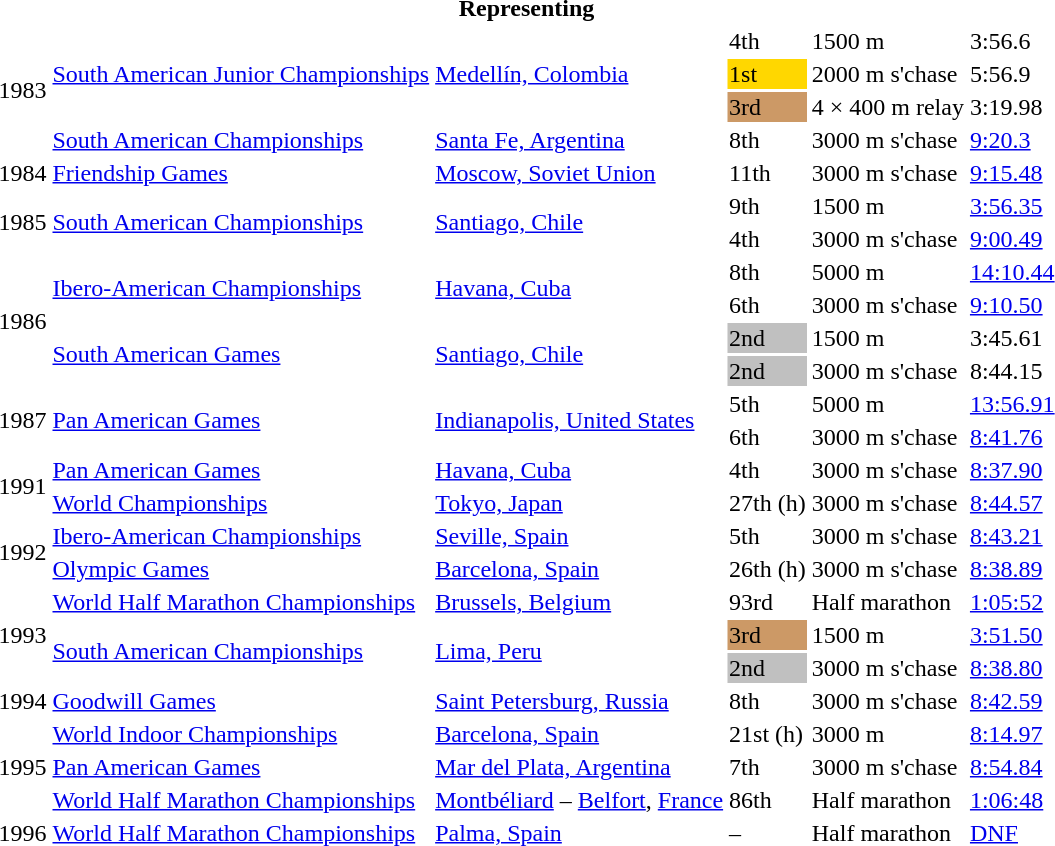<table>
<tr>
<th colspan="6">Representing </th>
</tr>
<tr>
<td rowspan=4>1983</td>
<td rowspan=3><a href='#'>South American Junior Championships</a></td>
<td rowspan=3><a href='#'>Medellín, Colombia</a></td>
<td>4th</td>
<td>1500 m</td>
<td>3:56.6</td>
</tr>
<tr>
<td bgcolor=gold>1st</td>
<td>2000 m s'chase</td>
<td>5:56.9</td>
</tr>
<tr>
<td bgcolor=cc9966>3rd</td>
<td>4 × 400 m relay</td>
<td>3:19.98</td>
</tr>
<tr>
<td><a href='#'>South American Championships</a></td>
<td><a href='#'>Santa Fe, Argentina</a></td>
<td>8th</td>
<td>3000 m s'chase</td>
<td><a href='#'>9:20.3</a></td>
</tr>
<tr>
<td>1984</td>
<td><a href='#'>Friendship Games</a></td>
<td><a href='#'>Moscow, Soviet Union</a></td>
<td>11th</td>
<td>3000 m s'chase</td>
<td><a href='#'>9:15.48</a></td>
</tr>
<tr>
<td rowspan=2>1985</td>
<td rowspan=2><a href='#'>South American Championships</a></td>
<td rowspan=2><a href='#'>Santiago, Chile</a></td>
<td>9th</td>
<td>1500 m</td>
<td><a href='#'>3:56.35</a></td>
</tr>
<tr>
<td>4th</td>
<td>3000 m s'chase</td>
<td><a href='#'>9:00.49</a></td>
</tr>
<tr>
<td rowspan=4>1986</td>
<td rowspan=2><a href='#'>Ibero-American Championships</a></td>
<td rowspan=2><a href='#'>Havana, Cuba</a></td>
<td>8th</td>
<td>5000 m</td>
<td><a href='#'>14:10.44</a></td>
</tr>
<tr>
<td>6th</td>
<td>3000 m s'chase</td>
<td><a href='#'>9:10.50</a></td>
</tr>
<tr>
<td rowspan=2><a href='#'>South American Games</a></td>
<td rowspan=2><a href='#'>Santiago, Chile</a></td>
<td bgcolor=silver>2nd</td>
<td>1500 m</td>
<td>3:45.61</td>
</tr>
<tr>
<td bgcolor=silver>2nd</td>
<td>3000 m s'chase</td>
<td>8:44.15</td>
</tr>
<tr>
<td rowspan=2>1987</td>
<td rowspan=2><a href='#'>Pan American Games</a></td>
<td rowspan=2><a href='#'>Indianapolis, United States</a></td>
<td>5th</td>
<td>5000 m</td>
<td><a href='#'>13:56.91</a></td>
</tr>
<tr>
<td>6th</td>
<td>3000 m s'chase</td>
<td><a href='#'>8:41.76</a></td>
</tr>
<tr>
<td rowspan=2>1991</td>
<td><a href='#'>Pan American Games</a></td>
<td><a href='#'>Havana, Cuba</a></td>
<td>4th</td>
<td>3000 m s'chase</td>
<td><a href='#'>8:37.90</a></td>
</tr>
<tr>
<td><a href='#'>World Championships</a></td>
<td><a href='#'>Tokyo, Japan</a></td>
<td>27th (h)</td>
<td>3000 m s'chase</td>
<td><a href='#'>8:44.57</a></td>
</tr>
<tr>
<td rowspan=2>1992</td>
<td><a href='#'>Ibero-American Championships</a></td>
<td><a href='#'>Seville, Spain</a></td>
<td>5th</td>
<td>3000 m s'chase</td>
<td><a href='#'>8:43.21</a></td>
</tr>
<tr>
<td><a href='#'>Olympic Games</a></td>
<td><a href='#'>Barcelona, Spain</a></td>
<td>26th (h)</td>
<td>3000 m s'chase</td>
<td><a href='#'>8:38.89</a></td>
</tr>
<tr>
<td rowspan=3>1993</td>
<td><a href='#'>World Half Marathon Championships</a></td>
<td><a href='#'>Brussels, Belgium</a></td>
<td>93rd</td>
<td>Half marathon</td>
<td><a href='#'>1:05:52</a></td>
</tr>
<tr>
<td rowspan=2><a href='#'>South American Championships</a></td>
<td rowspan=2><a href='#'>Lima, Peru</a></td>
<td bgcolor=cc9966>3rd</td>
<td>1500 m</td>
<td><a href='#'>3:51.50</a></td>
</tr>
<tr>
<td bgcolor=silver>2nd</td>
<td>3000 m s'chase</td>
<td><a href='#'>8:38.80</a></td>
</tr>
<tr>
<td>1994</td>
<td><a href='#'>Goodwill Games</a></td>
<td><a href='#'>Saint Petersburg, Russia</a></td>
<td>8th</td>
<td>3000 m s'chase</td>
<td><a href='#'>8:42.59</a></td>
</tr>
<tr>
<td rowspan=3>1995</td>
<td><a href='#'>World Indoor Championships</a></td>
<td><a href='#'>Barcelona, Spain</a></td>
<td>21st (h)</td>
<td>3000 m</td>
<td><a href='#'>8:14.97</a></td>
</tr>
<tr>
<td><a href='#'>Pan American Games</a></td>
<td><a href='#'>Mar del Plata, Argentina</a></td>
<td>7th</td>
<td>3000 m s'chase</td>
<td><a href='#'>8:54.84</a></td>
</tr>
<tr>
<td><a href='#'>World Half Marathon Championships</a></td>
<td><a href='#'>Montbéliard</a> – <a href='#'>Belfort</a>, <a href='#'>France</a></td>
<td>86th</td>
<td>Half marathon</td>
<td><a href='#'>1:06:48</a></td>
</tr>
<tr>
<td>1996</td>
<td><a href='#'>World Half Marathon Championships</a></td>
<td><a href='#'>Palma, Spain</a></td>
<td>–</td>
<td>Half marathon</td>
<td><a href='#'>DNF</a></td>
</tr>
</table>
